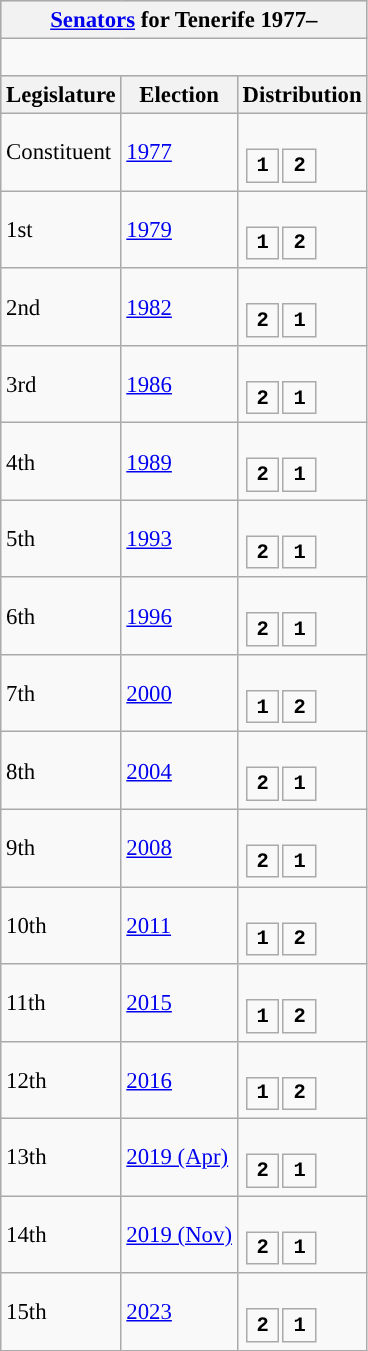<table class="wikitable" style="font-size:95%;">
<tr bgcolor="#CCCCCC">
<th colspan="3"><a href='#'>Senators</a> for Tenerife 1977–</th>
</tr>
<tr>
<td colspan="3"><br>







</td>
</tr>
<tr bgcolor="#CCCCCC">
<th>Legislature</th>
<th>Election</th>
<th>Distribution</th>
</tr>
<tr>
<td>Constituent</td>
<td><a href='#'>1977</a></td>
<td><br><table style="width:3.75em; font-size:90%; text-align:center; font-family:Courier New;">
<tr style="font-weight:bold">
<td style="background:">1</td>
<td style="background:">2</td>
</tr>
</table>
</td>
</tr>
<tr>
<td>1st</td>
<td><a href='#'>1979</a></td>
<td><br><table style="width:3.75em; font-size:90%; text-align:center; font-family:Courier New;">
<tr style="font-weight:bold">
<td style="background:">1</td>
<td style="background:">2</td>
</tr>
</table>
</td>
</tr>
<tr>
<td>2nd</td>
<td><a href='#'>1982</a></td>
<td><br><table style="width:3.75em; font-size:90%; text-align:center; font-family:Courier New;">
<tr style="font-weight:bold">
<td style="background:">2</td>
<td style="background:">1</td>
</tr>
</table>
</td>
</tr>
<tr>
<td>3rd</td>
<td><a href='#'>1986</a></td>
<td><br><table style="width:3.75em; font-size:90%; text-align:center; font-family:Courier New;">
<tr style="font-weight:bold">
<td style="background:">2</td>
<td style="background:">1</td>
</tr>
</table>
</td>
</tr>
<tr>
<td>4th</td>
<td><a href='#'>1989</a></td>
<td><br><table style="width:3.75em; font-size:90%; text-align:center; font-family:Courier New;">
<tr style="font-weight:bold">
<td style="background:">2</td>
<td style="background:">1</td>
</tr>
</table>
</td>
</tr>
<tr>
<td>5th</td>
<td><a href='#'>1993</a></td>
<td><br><table style="width:3.75em; font-size:90%; text-align:center; font-family:Courier New;">
<tr style="font-weight:bold">
<td style="background:">2</td>
<td style="background:">1</td>
</tr>
</table>
</td>
</tr>
<tr>
<td>6th</td>
<td><a href='#'>1996</a></td>
<td><br><table style="width:3.75em; font-size:90%; text-align:center; font-family:Courier New;">
<tr style="font-weight:bold">
<td style="background:">2</td>
<td style="background:">1</td>
</tr>
</table>
</td>
</tr>
<tr>
<td>7th</td>
<td><a href='#'>2000</a></td>
<td><br><table style="width:3.75em; font-size:90%; text-align:center; font-family:Courier New;">
<tr style="font-weight:bold">
<td style="background:">1</td>
<td style="background:">2</td>
</tr>
</table>
</td>
</tr>
<tr>
<td>8th</td>
<td><a href='#'>2004</a></td>
<td><br><table style="width:3.75em; font-size:90%; text-align:center; font-family:Courier New;">
<tr style="font-weight:bold">
<td style="background:">2</td>
<td style="background:">1</td>
</tr>
</table>
</td>
</tr>
<tr>
<td>9th</td>
<td><a href='#'>2008</a></td>
<td><br><table style="width:3.75em; font-size:90%; text-align:center; font-family:Courier New;">
<tr style="font-weight:bold">
<td style="background:">2</td>
<td style="background:">1</td>
</tr>
</table>
</td>
</tr>
<tr>
<td>10th</td>
<td><a href='#'>2011</a></td>
<td><br><table style="width:3.75em; font-size:90%; text-align:center; font-family:Courier New;">
<tr style="font-weight:bold">
<td style="background:">1</td>
<td style="background:">2</td>
</tr>
</table>
</td>
</tr>
<tr>
<td>11th</td>
<td><a href='#'>2015</a></td>
<td><br><table style="width:3.75em; font-size:90%; text-align:center; font-family:Courier New;">
<tr style="font-weight:bold">
<td style="background:">1</td>
<td style="background:">2</td>
</tr>
</table>
</td>
</tr>
<tr>
<td>12th</td>
<td><a href='#'>2016</a></td>
<td><br><table style="width:3.75em; font-size:90%; text-align:center; font-family:Courier New;">
<tr style="font-weight:bold">
<td style="background:">1</td>
<td style="background:">2</td>
</tr>
</table>
</td>
</tr>
<tr>
<td>13th</td>
<td><a href='#'>2019 (Apr)</a></td>
<td><br><table style="width:3.75em; font-size:90%; text-align:center; font-family:Courier New;">
<tr style="font-weight:bold">
<td style="background:">2</td>
<td style="background:">1</td>
</tr>
</table>
</td>
</tr>
<tr>
<td>14th</td>
<td><a href='#'>2019 (Nov)</a></td>
<td><br><table style="width:3.75em; font-size:90%; text-align:center; font-family:Courier New;">
<tr style="font-weight:bold">
<td style="background:">2</td>
<td style="background:">1</td>
</tr>
</table>
</td>
</tr>
<tr>
<td>15th</td>
<td><a href='#'>2023</a></td>
<td><br><table style="width:3.75em; font-size:90%; text-align:center; font-family:Courier New;">
<tr style="font-weight:bold">
<td style="background:">2</td>
<td style="background:">1</td>
</tr>
</table>
</td>
</tr>
</table>
